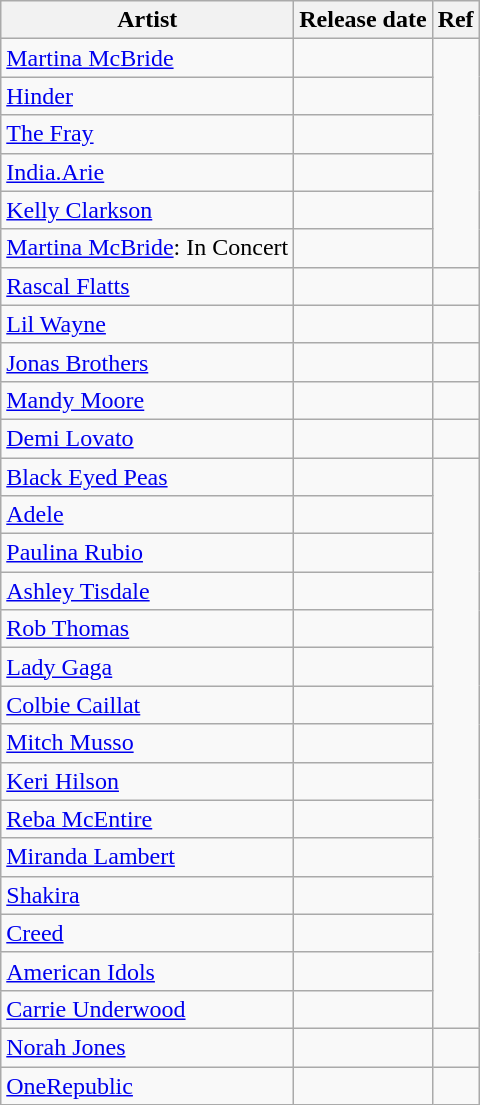<table class="wikitable mw-collapsible mw-collapsed">
<tr>
<th>Artist</th>
<th>Release date</th>
<th>Ref</th>
</tr>
<tr>
<td><a href='#'>Martina McBride</a></td>
<td></td>
</tr>
<tr>
<td><a href='#'>Hinder</a></td>
<td></td>
</tr>
<tr>
<td><a href='#'>The Fray</a></td>
<td></td>
</tr>
<tr>
<td><a href='#'>India.Arie</a></td>
<td></td>
</tr>
<tr>
<td><a href='#'>Kelly Clarkson</a></td>
<td></td>
</tr>
<tr>
<td><a href='#'>Martina McBride</a>: In Concert</td>
<td></td>
</tr>
<tr>
<td><a href='#'>Rascal Flatts</a></td>
<td></td>
<td></td>
</tr>
<tr>
<td><a href='#'>Lil Wayne</a></td>
<td></td>
</tr>
<tr>
<td><a href='#'>Jonas Brothers</a></td>
<td></td>
<td></td>
</tr>
<tr>
<td><a href='#'>Mandy Moore</a></td>
<td></td>
<td></td>
</tr>
<tr>
<td><a href='#'>Demi Lovato</a></td>
<td></td>
<td></td>
</tr>
<tr>
<td><a href='#'>Black Eyed Peas</a></td>
<td></td>
</tr>
<tr>
<td><a href='#'>Adele</a></td>
<td></td>
</tr>
<tr>
<td><a href='#'>Paulina Rubio</a></td>
<td></td>
</tr>
<tr>
<td><a href='#'>Ashley Tisdale</a></td>
<td></td>
</tr>
<tr>
<td><a href='#'>Rob Thomas</a></td>
<td></td>
</tr>
<tr>
<td><a href='#'>Lady Gaga</a></td>
<td></td>
</tr>
<tr>
<td><a href='#'>Colbie Caillat</a></td>
<td></td>
</tr>
<tr>
<td><a href='#'>Mitch Musso</a></td>
<td></td>
</tr>
<tr>
<td><a href='#'>Keri Hilson</a></td>
<td></td>
</tr>
<tr>
<td><a href='#'>Reba McEntire</a></td>
<td></td>
</tr>
<tr>
<td><a href='#'>Miranda Lambert</a></td>
<td></td>
</tr>
<tr>
<td><a href='#'>Shakira</a></td>
<td></td>
</tr>
<tr>
<td><a href='#'>Creed</a></td>
<td></td>
</tr>
<tr>
<td><a href='#'>American Idols</a></td>
<td></td>
</tr>
<tr>
<td><a href='#'>Carrie Underwood</a></td>
<td></td>
</tr>
<tr>
<td><a href='#'>Norah Jones</a></td>
<td></td>
<td></td>
</tr>
<tr>
<td><a href='#'>OneRepublic</a></td>
<td></td>
</tr>
</table>
